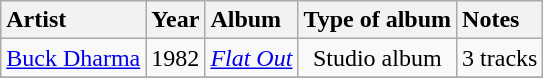<table class="wikitable">
<tr>
<th style="text-align:left;">Artist</th>
<th style="text-align:left;">Year</th>
<th style="text-align:left;">Album</th>
<th style="text-align:left;">Type of album</th>
<th style="text-align:left;">Notes</th>
</tr>
<tr>
<td style="text-align:left;"><a href='#'>Buck Dharma</a></td>
<td style="text-align:left;">1982</td>
<td style="text-align:left;"><em><a href='#'>Flat Out</a></em></td>
<td style="text-align:center;">Studio album</td>
<td style="text-align:left;">3 tracks</td>
</tr>
<tr>
</tr>
</table>
